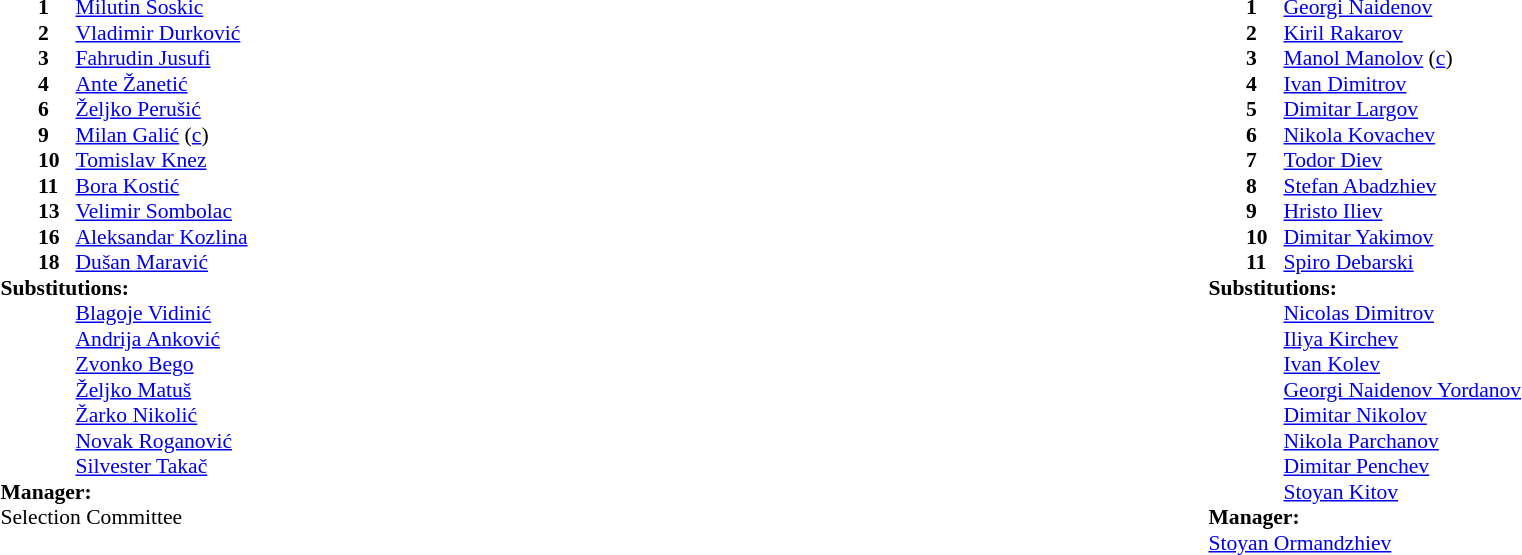<table width="100%">
<tr>
<td valign="top" width="40%"><br><table style="font-size:90%" cellspacing="0" cellpadding="0">
<tr>
<th width=25></th>
<th width=25></th>
</tr>
<tr>
<td></td>
<td><strong>1</strong></td>
<td><a href='#'>Milutin Soskic</a></td>
</tr>
<tr>
<td></td>
<td><strong>2</strong></td>
<td><a href='#'>Vladimir Durković</a></td>
</tr>
<tr>
<td></td>
<td><strong>3</strong></td>
<td><a href='#'>Fahrudin Jusufi</a></td>
</tr>
<tr>
<td></td>
<td><strong>4</strong></td>
<td><a href='#'>Ante Žanetić</a></td>
</tr>
<tr>
<td></td>
<td><strong>6</strong></td>
<td><a href='#'>Željko Perušić</a></td>
</tr>
<tr>
<td></td>
<td><strong>9</strong></td>
<td><a href='#'>Milan Galić</a> (<a href='#'>c</a>)</td>
</tr>
<tr>
<td></td>
<td><strong>10</strong></td>
<td><a href='#'>Tomislav Knez</a></td>
<td></td>
</tr>
<tr>
<td></td>
<td><strong>11</strong></td>
<td><a href='#'>Bora Kostić</a></td>
<td></td>
</tr>
<tr>
<td></td>
<td><strong>13</strong></td>
<td><a href='#'>Velimir Sombolac</a></td>
<td></td>
</tr>
<tr>
<td></td>
<td><strong>16</strong></td>
<td><a href='#'>Aleksandar Kozlina</a></td>
<td></td>
</tr>
<tr>
<td></td>
<td><strong>18</strong></td>
<td><a href='#'>Dušan Maravić</a></td>
</tr>
<tr>
<td colspan=3><strong>Substitutions:</strong></td>
</tr>
<tr>
<td></td>
<td></td>
<td><a href='#'>Blagoje Vidinić</a></td>
</tr>
<tr>
<td></td>
<td></td>
<td><a href='#'>Andrija Anković</a></td>
</tr>
<tr>
<td></td>
<td></td>
<td><a href='#'>Zvonko Bego</a></td>
</tr>
<tr>
<td></td>
<td></td>
<td><a href='#'>Željko Matuš</a></td>
</tr>
<tr>
<td></td>
<td></td>
<td><a href='#'>Žarko Nikolić</a></td>
</tr>
<tr>
<td></td>
<td></td>
<td><a href='#'>Novak Roganović</a></td>
</tr>
<tr>
<td></td>
<td></td>
<td><a href='#'>Silvester Takač</a></td>
</tr>
<tr>
<td colspan=3><strong>Manager:</strong></td>
</tr>
<tr>
<td colspan=3> Selection Committee</td>
</tr>
</table>
</td>
<td valign="top" width="50%"><br><table style="font-size:90%; margin:auto" cellspacing="0" cellpadding="0">
<tr>
<th width=25></th>
<th width=25></th>
</tr>
<tr>
<td></td>
<td><strong>1</strong></td>
<td><a href='#'>Georgi Naidenov</a></td>
</tr>
<tr>
<td></td>
<td><strong>2</strong></td>
<td><a href='#'>Kiril Rakarov</a></td>
</tr>
<tr>
<td></td>
<td><strong>3</strong></td>
<td><a href='#'>Manol Manolov</a> (<a href='#'>c</a>)</td>
</tr>
<tr>
<td></td>
<td><strong>4</strong></td>
<td><a href='#'>Ivan Dimitrov</a></td>
</tr>
<tr>
<td></td>
<td><strong>5</strong></td>
<td><a href='#'>Dimitar Largov</a></td>
</tr>
<tr>
<td></td>
<td><strong>6</strong></td>
<td><a href='#'>Nikola Kovachev</a></td>
</tr>
<tr>
<td></td>
<td><strong>7</strong></td>
<td><a href='#'>Todor Diev</a></td>
</tr>
<tr>
<td></td>
<td><strong>8</strong></td>
<td><a href='#'>Stefan Abadzhiev</a></td>
<td></td>
</tr>
<tr>
<td></td>
<td><strong>9</strong></td>
<td><a href='#'>Hristo Iliev</a></td>
</tr>
<tr>
<td></td>
<td><strong>10</strong></td>
<td><a href='#'>Dimitar Yakimov</a></td>
<td></td>
</tr>
<tr>
<td></td>
<td><strong>11</strong></td>
<td><a href='#'>Spiro Debarski</a></td>
</tr>
<tr>
<td colspan=3><strong>Substitutions:</strong></td>
</tr>
<tr>
<td></td>
<td></td>
<td><a href='#'>Nicolas Dimitrov</a></td>
</tr>
<tr>
<td></td>
<td></td>
<td><a href='#'>Iliya Kirchev</a></td>
</tr>
<tr>
<td></td>
<td></td>
<td><a href='#'>Ivan Kolev</a></td>
</tr>
<tr>
<td></td>
<td></td>
<td><a href='#'>Georgi Naidenov Yordanov</a></td>
</tr>
<tr>
<td></td>
<td></td>
<td><a href='#'>Dimitar Nikolov</a></td>
</tr>
<tr>
<td></td>
<td></td>
<td><a href='#'>Nikola Parchanov</a></td>
</tr>
<tr>
<td></td>
<td></td>
<td><a href='#'>Dimitar Penchev</a></td>
</tr>
<tr>
<td></td>
<td></td>
<td><a href='#'>Stoyan Kitov</a></td>
</tr>
<tr>
<td colspan=3><strong>Manager:</strong></td>
</tr>
<tr>
<td colspan=3> <a href='#'>Stoyan Ormandzhiev</a></td>
</tr>
</table>
</td>
</tr>
</table>
